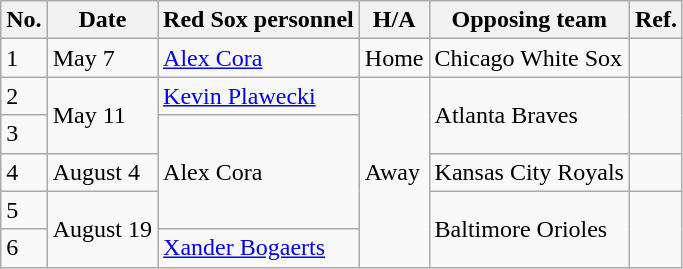<table class="wikitable">
<tr>
<th>No.</th>
<th>Date</th>
<th>Red Sox personnel</th>
<th>H/A</th>
<th>Opposing team</th>
<th>Ref.</th>
</tr>
<tr>
<td>1</td>
<td>May 7</td>
<td><a href='#'>Alex Cora</a></td>
<td>Home</td>
<td>Chicago White Sox</td>
<td></td>
</tr>
<tr>
<td>2</td>
<td rowspan=2>May 11</td>
<td><a href='#'>Kevin Plawecki</a></td>
<td rowspan=5>Away</td>
<td rowspan=2>Atlanta Braves</td>
<td rowspan=2></td>
</tr>
<tr>
<td>3</td>
<td rowspan=3>Alex Cora</td>
</tr>
<tr>
<td>4</td>
<td>August 4</td>
<td>Kansas City Royals</td>
<td></td>
</tr>
<tr>
<td>5</td>
<td rowspan=2>August 19</td>
<td rowspan=2>Baltimore Orioles</td>
<td rowspan=2></td>
</tr>
<tr>
<td>6</td>
<td><a href='#'>Xander Bogaerts</a></td>
</tr>
</table>
